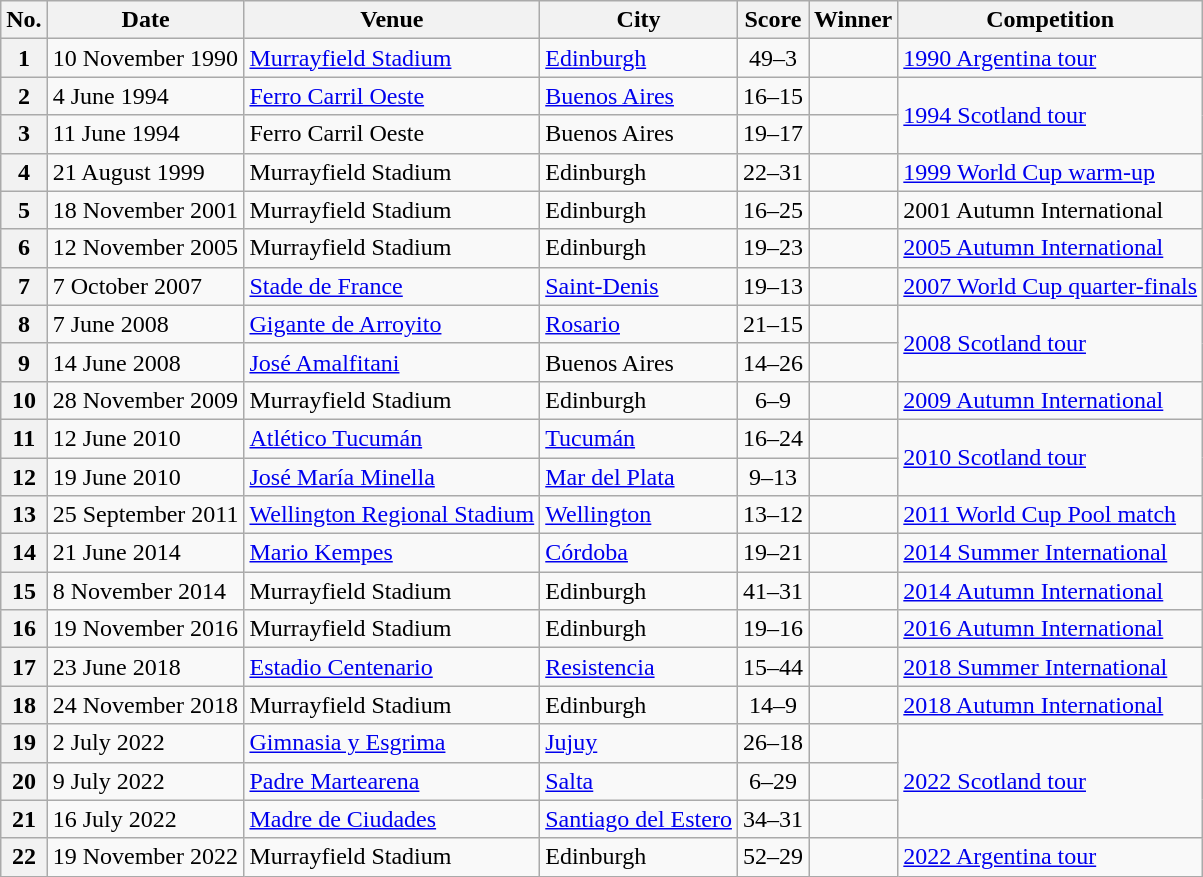<table class="wikitable sortable">
<tr>
<th>No.</th>
<th>Date</th>
<th>Venue</th>
<th>City</th>
<th>Score</th>
<th>Winner</th>
<th>Competition</th>
</tr>
<tr>
<th>1</th>
<td>10 November 1990</td>
<td><a href='#'>Murrayfield Stadium</a></td>
<td><a href='#'>Edinburgh</a></td>
<td align="center">49–3</td>
<td></td>
<td><a href='#'>1990 Argentina tour</a></td>
</tr>
<tr>
<th>2</th>
<td>4 June 1994</td>
<td><a href='#'>Ferro Carril Oeste</a></td>
<td><a href='#'>Buenos Aires</a></td>
<td align="center">16–15</td>
<td></td>
<td rowspan=2><a href='#'>1994 Scotland tour</a></td>
</tr>
<tr>
<th>3</th>
<td>11 June 1994</td>
<td>Ferro Carril Oeste</td>
<td>Buenos Aires</td>
<td align="center">19–17</td>
<td></td>
</tr>
<tr>
<th>4</th>
<td>21 August 1999</td>
<td>Murrayfield Stadium</td>
<td>Edinburgh</td>
<td align="center">22–31</td>
<td></td>
<td><a href='#'>1999 World Cup warm-up</a></td>
</tr>
<tr>
<th>5</th>
<td>18 November 2001</td>
<td>Murrayfield Stadium</td>
<td>Edinburgh</td>
<td align="center">16–25</td>
<td></td>
<td>2001 Autumn International</td>
</tr>
<tr>
<th>6</th>
<td>12 November 2005</td>
<td>Murrayfield Stadium</td>
<td>Edinburgh</td>
<td align="center">19–23</td>
<td></td>
<td><a href='#'>2005 Autumn International</a></td>
</tr>
<tr>
<th>7</th>
<td>7 October 2007</td>
<td><a href='#'>Stade de France</a></td>
<td><a href='#'>Saint-Denis</a> </td>
<td align="center">19–13</td>
<td></td>
<td><a href='#'>2007 World Cup quarter-finals</a></td>
</tr>
<tr>
<th>8</th>
<td>7 June 2008</td>
<td><a href='#'>Gigante de Arroyito</a></td>
<td><a href='#'>Rosario</a></td>
<td align="center">21–15</td>
<td></td>
<td rowspan=2><a href='#'>2008 Scotland tour</a></td>
</tr>
<tr>
<th>9</th>
<td>14 June 2008</td>
<td><a href='#'>José Amalfitani</a></td>
<td>Buenos Aires</td>
<td align="center">14–26</td>
<td></td>
</tr>
<tr>
<th>10</th>
<td>28 November 2009</td>
<td>Murrayfield Stadium</td>
<td>Edinburgh</td>
<td align="center">6–9</td>
<td></td>
<td><a href='#'>2009 Autumn International</a></td>
</tr>
<tr>
<th>11</th>
<td>12 June 2010</td>
<td><a href='#'>Atlético Tucumán</a></td>
<td><a href='#'>Tucumán</a></td>
<td align="center">16–24</td>
<td></td>
<td rowspan=2><a href='#'>2010 Scotland tour</a></td>
</tr>
<tr>
<th>12</th>
<td>19 June 2010</td>
<td><a href='#'>José María Minella</a></td>
<td><a href='#'>Mar del Plata</a></td>
<td align="center">9–13</td>
<td></td>
</tr>
<tr>
<th>13</th>
<td>25 September 2011</td>
<td><a href='#'>Wellington Regional Stadium</a></td>
<td><a href='#'>Wellington</a> </td>
<td align="center">13–12</td>
<td></td>
<td><a href='#'>2011 World Cup Pool match</a></td>
</tr>
<tr>
<th>14</th>
<td>21 June 2014</td>
<td><a href='#'>Mario Kempes</a></td>
<td><a href='#'>Córdoba</a></td>
<td align="center">19–21</td>
<td></td>
<td><a href='#'>2014 Summer International</a></td>
</tr>
<tr>
<th>15</th>
<td>8 November 2014</td>
<td>Murrayfield Stadium</td>
<td>Edinburgh</td>
<td align="center">41–31</td>
<td></td>
<td><a href='#'>2014 Autumn International</a></td>
</tr>
<tr>
<th>16</th>
<td>19 November 2016</td>
<td>Murrayfield Stadium</td>
<td>Edinburgh</td>
<td align="center">19–16</td>
<td></td>
<td><a href='#'>2016 Autumn International</a></td>
</tr>
<tr>
<th>17</th>
<td>23 June 2018</td>
<td><a href='#'>Estadio Centenario</a></td>
<td><a href='#'>Resistencia</a></td>
<td align="center">15–44</td>
<td></td>
<td><a href='#'>2018 Summer International</a></td>
</tr>
<tr>
<th>18</th>
<td>24 November 2018</td>
<td>Murrayfield Stadium</td>
<td>Edinburgh</td>
<td align="center">14–9</td>
<td></td>
<td><a href='#'>2018 Autumn International</a></td>
</tr>
<tr>
<th>19</th>
<td>2 July 2022</td>
<td><a href='#'>Gimnasia y Esgrima</a></td>
<td><a href='#'>Jujuy</a></td>
<td align="center">26–18</td>
<td></td>
<td rowspan=3><a href='#'>2022 Scotland tour</a></td>
</tr>
<tr>
<th>20</th>
<td>9 July 2022</td>
<td><a href='#'>Padre Martearena</a></td>
<td><a href='#'>Salta</a></td>
<td align="center">6–29</td>
<td></td>
</tr>
<tr>
<th>21</th>
<td>16 July 2022</td>
<td><a href='#'>Madre de Ciudades</a></td>
<td><a href='#'>Santiago del Estero</a></td>
<td align="center">34–31</td>
<td></td>
</tr>
<tr>
<th>22</th>
<td>19 November 2022</td>
<td>Murrayfield Stadium</td>
<td>Edinburgh</td>
<td align="center">52–29</td>
<td></td>
<td><a href='#'>2022 Argentina tour</a></td>
</tr>
</table>
